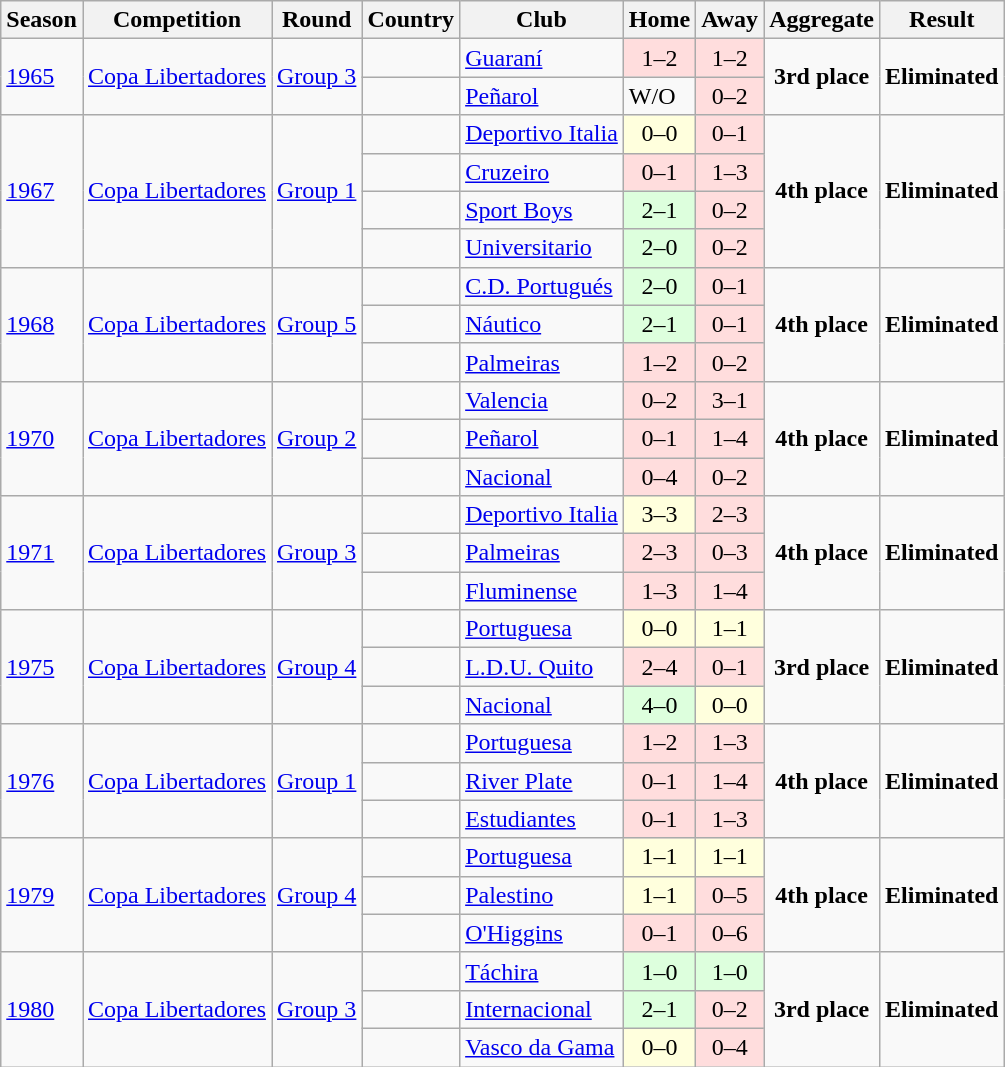<table class="wikitable">
<tr>
<th>Season</th>
<th>Competition</th>
<th>Round</th>
<th>Country</th>
<th>Club</th>
<th>Home</th>
<th>Away</th>
<th>Aggregate</th>
<th>Result</th>
</tr>
<tr>
<td rowspan="2"><a href='#'>1965</a></td>
<td rowspan="2"><a href='#'>Copa Libertadores</a></td>
<td rowspan="2"><a href='#'>Group 3</a></td>
<td></td>
<td><a href='#'>Guaraní</a></td>
<td bgcolor="#ffdddd" style="text-align: center;">1–2</td>
<td bgcolor="#ffdddd" style="text-align: center;">1–2</td>
<td rowspan="2" align="center"><strong>3rd place</strong></td>
<td rowspan="2" align="center"><strong>Eliminated</strong></td>
</tr>
<tr>
<td></td>
<td><a href='#'>Peñarol</a></td>
<td>W/O </td>
<td bgcolor="#ffdddd" style="text-align: center;">0–2</td>
</tr>
<tr>
<td rowspan="4"><a href='#'>1967</a></td>
<td rowspan="4"><a href='#'>Copa Libertadores</a></td>
<td rowspan="4"><a href='#'>Group 1</a></td>
<td></td>
<td><a href='#'>Deportivo Italia</a></td>
<td bgcolor="#ffffdd" style="text-align: center;">0–0</td>
<td bgcolor="#ffdddd" style="text-align: center;">0–1</td>
<td rowspan="4" align="center"><strong>4th place</strong></td>
<td rowspan="4" align="center"><strong>Eliminated</strong></td>
</tr>
<tr>
<td></td>
<td><a href='#'>Cruzeiro</a></td>
<td bgcolor="#ffdddd" style="text-align: center;">0–1</td>
<td bgcolor="#ffdddd" style="text-align: center;">1–3</td>
</tr>
<tr>
<td></td>
<td><a href='#'>Sport Boys</a></td>
<td bgcolor="#ddffdd" style="text-align: center;">2–1</td>
<td bgcolor="#ffdddd" style="text-align: center;">0–2</td>
</tr>
<tr>
<td></td>
<td><a href='#'>Universitario</a></td>
<td bgcolor="#ddffdd" style="text-align: center;">2–0</td>
<td bgcolor="#ffdddd" style="text-align: center;">0–2</td>
</tr>
<tr>
<td rowspan="3"><a href='#'>1968</a></td>
<td rowspan="3"><a href='#'>Copa Libertadores</a></td>
<td rowspan="3"><a href='#'>Group 5</a></td>
<td></td>
<td><a href='#'>C.D. Portugués</a></td>
<td bgcolor="#ddffdd" style="text-align: center;">2–0</td>
<td bgcolor="#ffdddd" style="text-align: center;">0–1</td>
<td rowspan="3" align="center"><strong>4th place</strong></td>
<td rowspan="3" align="center"><strong>Eliminated</strong></td>
</tr>
<tr>
<td></td>
<td><a href='#'>Náutico</a></td>
<td bgcolor="#ddffdd" style="text-align: center;">2–1</td>
<td bgcolor="#ffdddd" style="text-align: center;">0–1</td>
</tr>
<tr>
<td></td>
<td><a href='#'>Palmeiras</a></td>
<td bgcolor="#ffdddd" style="text-align: center;">1–2</td>
<td bgcolor="#ffdddd" style="text-align: center;">0–2</td>
</tr>
<tr>
<td rowspan="3"><a href='#'>1970</a></td>
<td rowspan="3"><a href='#'>Copa Libertadores</a></td>
<td rowspan="3"><a href='#'>Group 2</a></td>
<td></td>
<td><a href='#'>Valencia</a></td>
<td bgcolor="#ffdddd" style="text-align: center;">0–2</td>
<td bgcolor="#ffdddd" style="text-align: center;">3–1</td>
<td rowspan="3" align="center"><strong>4th place</strong></td>
<td rowspan="3" align="center"><strong>Eliminated</strong></td>
</tr>
<tr>
<td></td>
<td><a href='#'>Peñarol</a></td>
<td bgcolor="#ffdddd" style="text-align: center;">0–1</td>
<td bgcolor="#ffdddd" style="text-align: center;">1–4</td>
</tr>
<tr>
<td></td>
<td><a href='#'>Nacional</a></td>
<td bgcolor="#ffdddd" style="text-align: center;">0–4</td>
<td bgcolor="#ffdddd" style="text-align: center;">0–2</td>
</tr>
<tr>
<td rowspan="3"><a href='#'>1971</a></td>
<td rowspan="3"><a href='#'>Copa Libertadores</a></td>
<td rowspan="3"><a href='#'>Group 3</a></td>
<td></td>
<td><a href='#'>Deportivo Italia</a></td>
<td bgcolor="#ffffdd" style="text-align: center;">3–3</td>
<td bgcolor="#ffdddd" style="text-align: center;">2–3</td>
<td rowspan="3" align="center"><strong>4th place</strong></td>
<td rowspan="3" align="center"><strong>Eliminated</strong></td>
</tr>
<tr>
<td></td>
<td><a href='#'>Palmeiras</a></td>
<td bgcolor="#ffdddd" style="text-align: center;">2–3</td>
<td bgcolor="#ffdddd" style="text-align: center;">0–3</td>
</tr>
<tr>
<td></td>
<td><a href='#'>Fluminense</a></td>
<td bgcolor="#ffdddd" style="text-align: center;">1–3</td>
<td bgcolor="#ffdddd" style="text-align: center;">1–4</td>
</tr>
<tr>
<td rowspan="3"><a href='#'>1975</a></td>
<td rowspan="3"><a href='#'>Copa Libertadores</a></td>
<td rowspan="3"><a href='#'>Group 4</a></td>
<td></td>
<td><a href='#'>Portuguesa</a></td>
<td bgcolor="#ffffdd" style="text-align: center;">0–0</td>
<td bgcolor="#ffffdd" style="text-align: center;">1–1</td>
<td rowspan="3" align="center"><strong>3rd place</strong></td>
<td rowspan="3" align="center"><strong>Eliminated</strong></td>
</tr>
<tr>
<td></td>
<td><a href='#'>L.D.U. Quito</a></td>
<td bgcolor="#ffdddd" style="text-align: center;">2–4</td>
<td bgcolor="#ffdddd" style="text-align: center;">0–1</td>
</tr>
<tr>
<td></td>
<td><a href='#'>Nacional</a></td>
<td bgcolor="#ddffdd" style="text-align: center;">4–0</td>
<td bgcolor="#ffffdd" style="text-align: center;">0–0</td>
</tr>
<tr>
<td rowspan="3"><a href='#'>1976</a></td>
<td rowspan="3"><a href='#'>Copa Libertadores</a></td>
<td rowspan="3"><a href='#'>Group 1</a></td>
<td></td>
<td><a href='#'>Portuguesa</a></td>
<td bgcolor="#ffdddd" style="text-align: center;">1–2</td>
<td bgcolor="#ffdddd" style="text-align: center;">1–3</td>
<td rowspan="3" align="center"><strong>4th place</strong></td>
<td rowspan="3" align="center"><strong>Eliminated</strong></td>
</tr>
<tr>
<td></td>
<td><a href='#'>River Plate</a></td>
<td bgcolor="#ffdddd" style="text-align: center;">0–1</td>
<td bgcolor="#ffdddd" style="text-align: center;">1–4</td>
</tr>
<tr>
<td></td>
<td><a href='#'>Estudiantes</a></td>
<td bgcolor="#ffdddd" style="text-align: center;">0–1</td>
<td bgcolor="#ffdddd" style="text-align: center;">1–3</td>
</tr>
<tr>
<td rowspan="3"><a href='#'>1979</a></td>
<td rowspan="3"><a href='#'>Copa Libertadores</a></td>
<td rowspan="3"><a href='#'>Group 4</a></td>
<td></td>
<td><a href='#'>Portuguesa</a></td>
<td bgcolor="#ffffdd" style="text-align: center;">1–1</td>
<td bgcolor="#ffffdd" style="text-align: center;">1–1</td>
<td rowspan="3" align="center"><strong>4th place</strong></td>
<td rowspan="3" align="center"><strong>Eliminated</strong></td>
</tr>
<tr>
<td></td>
<td><a href='#'>Palestino</a></td>
<td bgcolor="#ffffdd" style="text-align: center;">1–1</td>
<td bgcolor="#ffdddd" style="text-align: center;">0–5</td>
</tr>
<tr>
<td></td>
<td><a href='#'>O'Higgins</a></td>
<td bgcolor="#ffdddd" style="text-align: center;">0–1</td>
<td bgcolor="#ffdddd" style="text-align: center;">0–6</td>
</tr>
<tr>
<td rowspan="3"><a href='#'>1980</a></td>
<td rowspan="3"><a href='#'>Copa Libertadores</a></td>
<td rowspan="3"><a href='#'>Group 3</a></td>
<td></td>
<td><a href='#'>Táchira</a></td>
<td bgcolor="#ddffdd" style="text-align: center;">1–0</td>
<td bgcolor="#ddffdd" style="text-align: center;">1–0</td>
<td rowspan="3" align="center"><strong>3rd place</strong></td>
<td rowspan="3" align="center"><strong>Eliminated</strong></td>
</tr>
<tr>
<td></td>
<td><a href='#'>Internacional</a></td>
<td bgcolor="#ddffdd" style="text-align: center;">2–1</td>
<td bgcolor="#ffdddd" style="text-align: center;">0–2</td>
</tr>
<tr>
<td></td>
<td><a href='#'>Vasco da Gama</a></td>
<td bgcolor="#ffffdd" style="text-align: center;">0–0</td>
<td bgcolor="#ffdddd" style="text-align: center;">0–4</td>
</tr>
</table>
